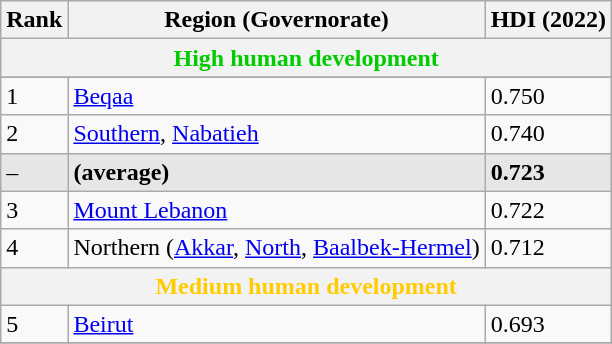<table class="wikitable sortable">
<tr>
<th class="sort">Rank</th>
<th class="sort">Region (Governorate)</th>
<th class="sort">HDI (2022)</th>
</tr>
<tr>
<th colspan="3" style="color:#0c0;" align="center"><strong>High human development</strong></th>
</tr>
<tr>
</tr>
<tr>
<td>1</td>
<td><a href='#'>Beqaa</a></td>
<td>0.750</td>
</tr>
<tr>
<td>2</td>
<td><a href='#'>Southern</a>, <a href='#'>Nabatieh</a></td>
<td>0.740</td>
</tr>
<tr style="background:#e6e6e6">
<td>–</td>
<td><strong> (average)</strong></td>
<td><strong>0.723</strong></td>
</tr>
<tr>
<td>3</td>
<td><a href='#'>Mount Lebanon</a></td>
<td>0.722</td>
</tr>
<tr>
<td>4</td>
<td>Northern (<a href='#'>Akkar</a>, <a href='#'>North</a>, <a href='#'>Baalbek-Hermel</a>)</td>
<td>0.712</td>
</tr>
<tr>
<th colspan="3" style="color:#fc0;" align="center"><strong>Medium human development</strong></th>
</tr>
<tr>
<td>5</td>
<td><a href='#'>Beirut</a></td>
<td>0.693</td>
</tr>
<tr>
</tr>
</table>
